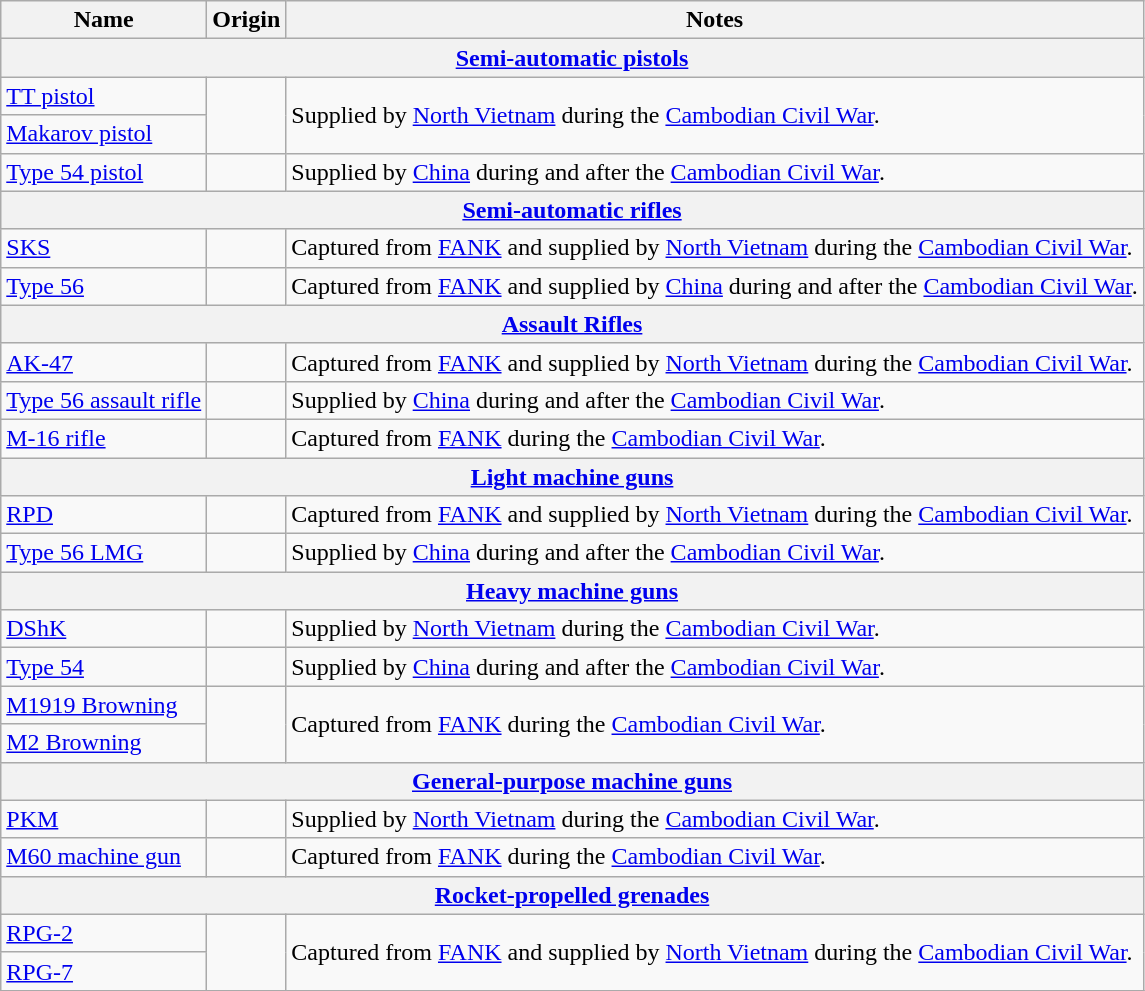<table class="wikitable">
<tr>
<th>Name</th>
<th>Origin</th>
<th>Notes</th>
</tr>
<tr>
<th colspan="3"><a href='#'>Semi-automatic pistols</a></th>
</tr>
<tr>
<td><a href='#'>TT pistol</a></td>
<td rowspan="2"></td>
<td rowspan="2">Supplied by <a href='#'>North Vietnam</a> during the <a href='#'>Cambodian Civil War</a>.</td>
</tr>
<tr>
<td><a href='#'>Makarov pistol</a></td>
</tr>
<tr>
<td><a href='#'>Type 54 pistol</a></td>
<td></td>
<td>Supplied by <a href='#'>China</a> during and after the <a href='#'>Cambodian Civil War</a>.</td>
</tr>
<tr>
<th colspan="3"><a href='#'>Semi-automatic rifles</a></th>
</tr>
<tr>
<td><a href='#'>SKS</a></td>
<td></td>
<td>Captured from <a href='#'>FANK</a> and supplied by <a href='#'>North Vietnam</a> during the <a href='#'>Cambodian Civil War</a>.</td>
</tr>
<tr>
<td><a href='#'>Type 56</a></td>
<td></td>
<td>Captured from <a href='#'>FANK</a> and supplied by <a href='#'>China</a> during and after the <a href='#'>Cambodian Civil War</a>.</td>
</tr>
<tr>
<th colspan="3"><a href='#'>Assault Rifles</a></th>
</tr>
<tr>
<td><a href='#'>AK-47</a></td>
<td></td>
<td>Captured from <a href='#'>FANK</a> and supplied by <a href='#'>North Vietnam</a> during the <a href='#'>Cambodian Civil War</a>.</td>
</tr>
<tr>
<td><a href='#'>Type 56 assault rifle</a></td>
<td></td>
<td>Supplied by <a href='#'>China</a> during and after the <a href='#'>Cambodian Civil War</a>.</td>
</tr>
<tr>
<td><a href='#'>M-16 rifle</a></td>
<td></td>
<td>Captured from <a href='#'>FANK</a> during the <a href='#'>Cambodian Civil War</a>.</td>
</tr>
<tr>
<th colspan="3"><a href='#'>Light machine guns</a></th>
</tr>
<tr>
<td><a href='#'>RPD</a></td>
<td></td>
<td>Captured from <a href='#'>FANK</a> and supplied by <a href='#'>North Vietnam</a> during the <a href='#'>Cambodian Civil War</a>.</td>
</tr>
<tr>
<td><a href='#'>Type 56 LMG</a></td>
<td></td>
<td>Supplied by <a href='#'>China</a> during and after the <a href='#'>Cambodian Civil War</a>.</td>
</tr>
<tr>
<th colspan="3"><a href='#'>Heavy machine guns</a></th>
</tr>
<tr>
<td><a href='#'>DShK</a></td>
<td></td>
<td>Supplied by <a href='#'>North Vietnam</a> during the <a href='#'>Cambodian Civil War</a>.</td>
</tr>
<tr>
<td><a href='#'>Type 54</a></td>
<td></td>
<td>Supplied by <a href='#'>China</a> during and after the <a href='#'>Cambodian Civil War</a>.</td>
</tr>
<tr>
<td><a href='#'>M1919 Browning</a></td>
<td rowspan="2"></td>
<td rowspan="2">Captured from <a href='#'>FANK</a> during the <a href='#'>Cambodian Civil War</a>.</td>
</tr>
<tr>
<td><a href='#'>M2 Browning</a></td>
</tr>
<tr>
<th colspan="3"><a href='#'>General-purpose machine guns</a></th>
</tr>
<tr>
<td><a href='#'>PKM</a></td>
<td></td>
<td>Supplied by <a href='#'>North Vietnam</a> during the <a href='#'>Cambodian Civil War</a>.</td>
</tr>
<tr>
<td><a href='#'>M60 machine gun</a></td>
<td></td>
<td>Captured from <a href='#'>FANK</a> during the <a href='#'>Cambodian Civil War</a>.</td>
</tr>
<tr>
<th colspan="3"><a href='#'>Rocket-propelled grenades</a></th>
</tr>
<tr>
<td><a href='#'>RPG-2</a></td>
<td rowspan="2"></td>
<td rowspan="2">Captured from <a href='#'>FANK</a> and supplied by <a href='#'>North Vietnam</a> during the <a href='#'>Cambodian Civil War</a>.</td>
</tr>
<tr>
<td><a href='#'>RPG-7</a></td>
</tr>
<tr>
</tr>
</table>
